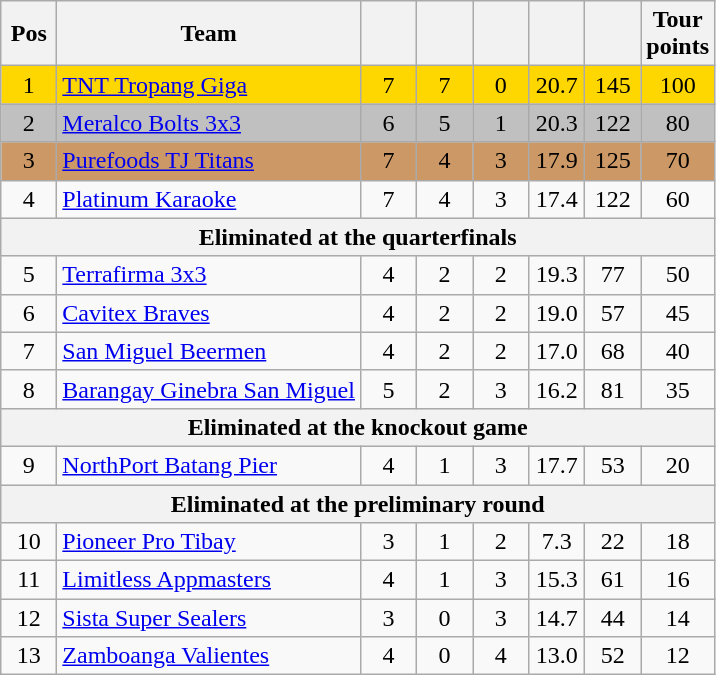<table class="wikitable" style="text-align:center">
<tr>
<th width=30>Pos</th>
<th width=180>Team</th>
<th width=30></th>
<th width=30></th>
<th width=30></th>
<th width=30></th>
<th width=30></th>
<th width=30>Tour points</th>
</tr>
<tr bgcolor=gold>
<td>1</td>
<td align=left><a href='#'>TNT Tropang Giga</a></td>
<td>7</td>
<td>7</td>
<td>0</td>
<td>20.7</td>
<td>145</td>
<td>100</td>
</tr>
<tr bgcolor=silver>
<td>2</td>
<td align=left><a href='#'>Meralco Bolts 3x3</a></td>
<td>6</td>
<td>5</td>
<td>1</td>
<td>20.3</td>
<td>122</td>
<td>80</td>
</tr>
<tr bgcolor=cc9966>
<td>3</td>
<td align=left><a href='#'>Purefoods TJ Titans</a></td>
<td>7</td>
<td>4</td>
<td>3</td>
<td>17.9</td>
<td>125</td>
<td>70</td>
</tr>
<tr>
<td>4</td>
<td align=left><a href='#'>Platinum Karaoke</a></td>
<td>7</td>
<td>4</td>
<td>3</td>
<td>17.4</td>
<td>122</td>
<td>60</td>
</tr>
<tr>
<th colspan=8>Eliminated at the quarterfinals</th>
</tr>
<tr>
<td>5</td>
<td align=left><a href='#'>Terrafirma 3x3</a></td>
<td>4</td>
<td>2</td>
<td>2</td>
<td>19.3</td>
<td>77</td>
<td>50</td>
</tr>
<tr>
<td>6</td>
<td align=left><a href='#'>Cavitex Braves</a></td>
<td>4</td>
<td>2</td>
<td>2</td>
<td>19.0</td>
<td>57</td>
<td>45</td>
</tr>
<tr>
<td>7</td>
<td align=left><a href='#'>San Miguel Beermen</a></td>
<td>4</td>
<td>2</td>
<td>2</td>
<td>17.0</td>
<td>68</td>
<td>40</td>
</tr>
<tr>
<td>8</td>
<td align=left nowrap><a href='#'>Barangay Ginebra San Miguel</a></td>
<td>5</td>
<td>2</td>
<td>3</td>
<td>16.2</td>
<td>81</td>
<td>35</td>
</tr>
<tr>
<th colspan=8>Eliminated at the knockout game</th>
</tr>
<tr>
<td>9</td>
<td align=left><a href='#'>NorthPort Batang Pier</a></td>
<td>4</td>
<td>1</td>
<td>3</td>
<td>17.7</td>
<td>53</td>
<td>20</td>
</tr>
<tr>
<th colspan=8>Eliminated at the preliminary round</th>
</tr>
<tr>
<td>10</td>
<td align=left><a href='#'>Pioneer Pro Tibay</a></td>
<td>3</td>
<td>1</td>
<td>2</td>
<td>7.3</td>
<td>22</td>
<td>18</td>
</tr>
<tr>
<td>11</td>
<td align=left><a href='#'>Limitless Appmasters</a></td>
<td>4</td>
<td>1</td>
<td>3</td>
<td>15.3</td>
<td>61</td>
<td>16</td>
</tr>
<tr>
<td>12</td>
<td align=left><a href='#'>Sista Super Sealers</a></td>
<td>3</td>
<td>0</td>
<td>3</td>
<td>14.7</td>
<td>44</td>
<td>14</td>
</tr>
<tr>
<td>13</td>
<td align=left><a href='#'>Zamboanga Valientes</a></td>
<td>4</td>
<td>0</td>
<td>4</td>
<td>13.0</td>
<td>52</td>
<td>12</td>
</tr>
</table>
